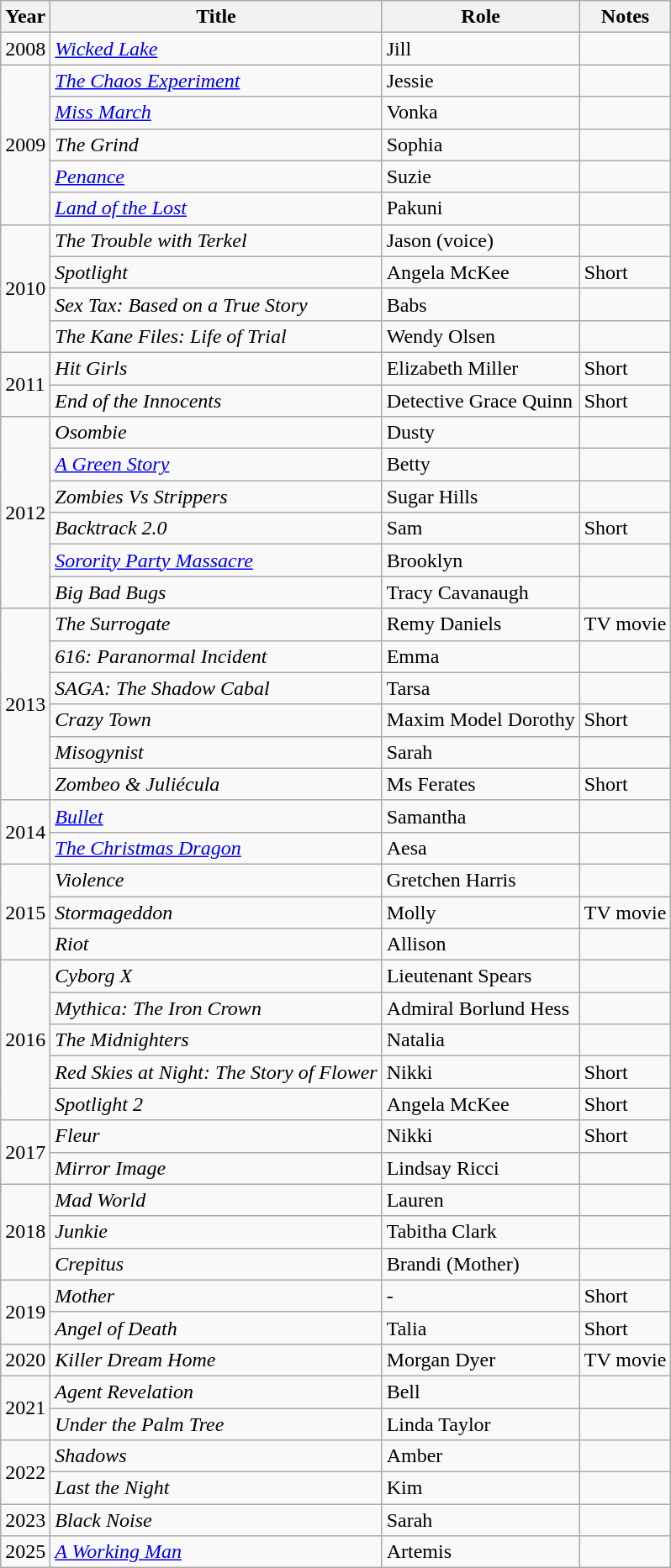<table class="wikitable sortable">
<tr>
<th>Year</th>
<th>Title</th>
<th>Role</th>
<th>Notes</th>
</tr>
<tr>
<td>2008</td>
<td><em><a href='#'>Wicked Lake</a></em></td>
<td>Jill</td>
<td></td>
</tr>
<tr>
<td rowspan=5>2009</td>
<td><em><a href='#'>The Chaos Experiment</a></em></td>
<td>Jessie</td>
<td></td>
</tr>
<tr>
<td><em><a href='#'>Miss March</a></em></td>
<td>Vonka</td>
<td></td>
</tr>
<tr>
<td><em>The Grind</em></td>
<td>Sophia</td>
<td></td>
</tr>
<tr>
<td><em><a href='#'>Penance</a></em></td>
<td>Suzie</td>
<td></td>
</tr>
<tr>
<td><em><a href='#'>Land of the Lost</a></em></td>
<td>Pakuni</td>
<td></td>
</tr>
<tr>
<td rowspan=4>2010</td>
<td><em>The Trouble with Terkel</em></td>
<td>Jason (voice)</td>
<td></td>
</tr>
<tr>
<td><em>Spotlight</em></td>
<td>Angela McKee</td>
<td>Short</td>
</tr>
<tr>
<td><em>Sex Tax: Based on a True Story</em></td>
<td>Babs</td>
<td></td>
</tr>
<tr>
<td><em>The Kane Files: Life of Trial</em></td>
<td>Wendy Olsen</td>
<td></td>
</tr>
<tr>
<td rowspan=2>2011</td>
<td><em>Hit Girls</em></td>
<td>Elizabeth Miller</td>
<td>Short</td>
</tr>
<tr>
<td><em>End of the Innocents</em></td>
<td>Detective Grace Quinn</td>
<td>Short</td>
</tr>
<tr>
<td rowspan=6>2012</td>
<td><em>Osombie</em></td>
<td>Dusty</td>
<td></td>
</tr>
<tr>
<td><em><a href='#'>A Green Story</a></em></td>
<td>Betty</td>
<td></td>
</tr>
<tr>
<td><em>Zombies Vs Strippers</em></td>
<td>Sugar Hills</td>
<td></td>
</tr>
<tr>
<td><em>Backtrack 2.0</em></td>
<td>Sam</td>
<td>Short</td>
</tr>
<tr>
<td><em><a href='#'>Sorority Party Massacre</a></em></td>
<td>Brooklyn</td>
<td></td>
</tr>
<tr>
<td><em>Big Bad Bugs</em></td>
<td>Tracy Cavanaugh</td>
<td></td>
</tr>
<tr>
<td rowspan=6>2013</td>
<td><em>The Surrogate</em></td>
<td>Remy Daniels</td>
<td>TV movie</td>
</tr>
<tr>
<td><em>616: Paranormal Incident</em></td>
<td>Emma</td>
<td></td>
</tr>
<tr>
<td><em>SAGA: The Shadow Cabal</em></td>
<td>Tarsa</td>
<td></td>
</tr>
<tr>
<td><em>Crazy Town</em></td>
<td>Maxim Model Dorothy</td>
<td>Short</td>
</tr>
<tr>
<td><em>Misogynist</em></td>
<td>Sarah</td>
<td></td>
</tr>
<tr>
<td><em>Zombeo & Juliécula</em></td>
<td>Ms Ferates</td>
<td>Short</td>
</tr>
<tr>
<td rowspan=2>2014</td>
<td><em><a href='#'>Bullet</a></em></td>
<td>Samantha</td>
<td></td>
</tr>
<tr>
<td><em><a href='#'>The Christmas Dragon</a></em></td>
<td>Aesa</td>
<td></td>
</tr>
<tr>
<td rowspan=3>2015</td>
<td><em>Violence</em></td>
<td>Gretchen Harris</td>
<td></td>
</tr>
<tr>
<td><em>Stormageddon</em></td>
<td>Molly</td>
<td>TV movie</td>
</tr>
<tr>
<td><em>Riot</em></td>
<td>Allison</td>
<td></td>
</tr>
<tr>
<td rowspan=5>2016</td>
<td><em>Cyborg X</em></td>
<td>Lieutenant Spears</td>
<td></td>
</tr>
<tr>
<td><em>Mythica: The Iron Crown</em></td>
<td>Admiral Borlund Hess</td>
<td></td>
</tr>
<tr>
<td><em>The Midnighters</em></td>
<td>Natalia</td>
<td></td>
</tr>
<tr>
<td><em>Red Skies at Night: The Story of Flower</em></td>
<td>Nikki</td>
<td>Short</td>
</tr>
<tr>
<td><em>Spotlight 2</em></td>
<td>Angela McKee</td>
<td>Short</td>
</tr>
<tr>
<td rowspan=2>2017</td>
<td><em>Fleur</em></td>
<td>Nikki</td>
<td>Short</td>
</tr>
<tr>
<td><em>Mirror Image</em></td>
<td>Lindsay Ricci</td>
<td></td>
</tr>
<tr>
<td rowspan=3>2018</td>
<td><em>Mad World</em></td>
<td>Lauren</td>
<td></td>
</tr>
<tr>
<td><em>Junkie</em></td>
<td>Tabitha Clark</td>
<td></td>
</tr>
<tr>
<td><em>Crepitus</em></td>
<td>Brandi (Mother)</td>
<td></td>
</tr>
<tr>
<td rowspan=2>2019</td>
<td><em>Mother</em></td>
<td>-</td>
<td>Short</td>
</tr>
<tr>
<td><em>Angel of Death</em></td>
<td>Talia</td>
<td>Short</td>
</tr>
<tr>
<td>2020</td>
<td><em>Killer Dream Home</em></td>
<td>Morgan Dyer</td>
<td>TV movie</td>
</tr>
<tr>
<td rowspan=2>2021</td>
<td><em>Agent Revelation</em></td>
<td>Bell</td>
<td></td>
</tr>
<tr>
<td><em>Under the Palm Tree</em></td>
<td>Linda Taylor</td>
<td></td>
</tr>
<tr>
<td rowspan=2>2022</td>
<td><em>Shadows</em></td>
<td>Amber</td>
<td></td>
</tr>
<tr>
<td><em>Last the Night</em></td>
<td>Kim</td>
<td></td>
</tr>
<tr>
<td>2023</td>
<td><em>Black Noise</em></td>
<td>Sarah</td>
<td></td>
</tr>
<tr>
<td>2025</td>
<td><em><a href='#'>A Working Man</a></em></td>
<td>Artemis</td>
<td></td>
</tr>
</table>
